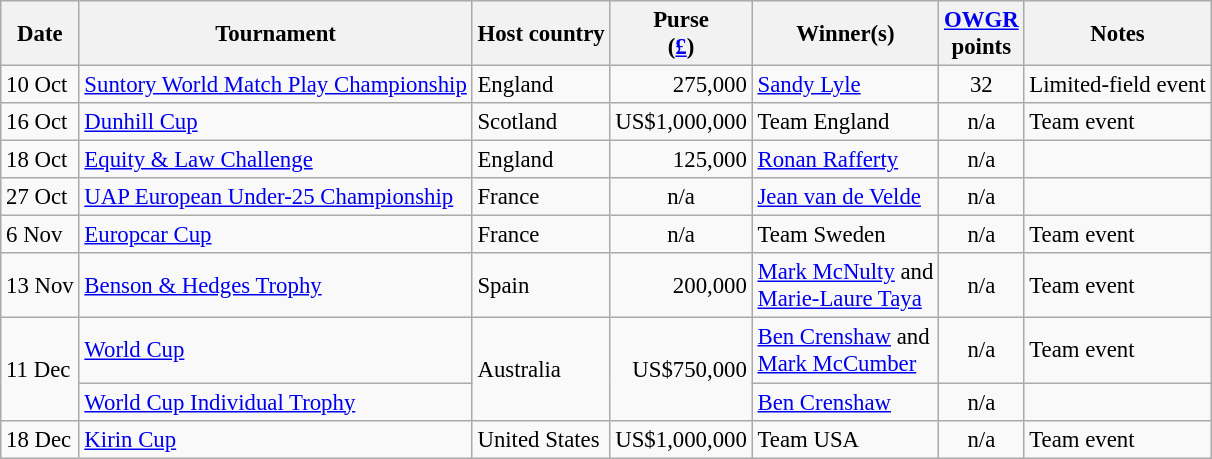<table class="wikitable" style="font-size:95%">
<tr>
<th>Date</th>
<th>Tournament</th>
<th>Host country</th>
<th>Purse<br>(<a href='#'>£</a>)</th>
<th>Winner(s)</th>
<th><a href='#'>OWGR</a><br>points</th>
<th>Notes</th>
</tr>
<tr>
<td>10 Oct</td>
<td><a href='#'>Suntory World Match Play Championship</a></td>
<td>England</td>
<td align=right>275,000</td>
<td> <a href='#'>Sandy Lyle</a></td>
<td align=center>32</td>
<td>Limited-field event</td>
</tr>
<tr>
<td>16 Oct</td>
<td><a href='#'>Dunhill Cup</a></td>
<td>Scotland</td>
<td align=right>US$1,000,000</td>
<td> Team England</td>
<td align=center>n/a</td>
<td>Team event</td>
</tr>
<tr>
<td>18 Oct</td>
<td><a href='#'>Equity & Law Challenge</a></td>
<td>England</td>
<td align=right>125,000</td>
<td> <a href='#'>Ronan Rafferty</a></td>
<td align=center>n/a</td>
<td></td>
</tr>
<tr>
<td>27 Oct</td>
<td><a href='#'>UAP European Under-25 Championship</a></td>
<td>France</td>
<td align=center>n/a</td>
<td> <a href='#'>Jean van de Velde</a></td>
<td align=center>n/a</td>
<td></td>
</tr>
<tr>
<td>6 Nov</td>
<td><a href='#'>Europcar Cup</a></td>
<td>France</td>
<td align=center>n/a</td>
<td> Team Sweden</td>
<td align=center>n/a</td>
<td>Team event</td>
</tr>
<tr>
<td>13 Nov</td>
<td><a href='#'>Benson & Hedges Trophy</a></td>
<td>Spain</td>
<td align=right>200,000</td>
<td> <a href='#'>Mark McNulty</a> and<br> <a href='#'>Marie-Laure Taya</a></td>
<td align=center>n/a</td>
<td>Team event</td>
</tr>
<tr>
<td rowspan=2>11 Dec</td>
<td><a href='#'>World Cup</a></td>
<td rowspan=2>Australia</td>
<td rowspan=2 align=right>US$750,000</td>
<td> <a href='#'>Ben Crenshaw</a> and<br> <a href='#'>Mark McCumber</a></td>
<td align=center>n/a</td>
<td>Team event</td>
</tr>
<tr>
<td><a href='#'>World Cup Individual Trophy</a></td>
<td> <a href='#'>Ben Crenshaw</a></td>
<td align=center>n/a</td>
<td></td>
</tr>
<tr>
<td>18 Dec</td>
<td><a href='#'>Kirin Cup</a></td>
<td>United States</td>
<td align=right>US$1,000,000</td>
<td> Team USA</td>
<td align=center>n/a</td>
<td>Team event</td>
</tr>
</table>
